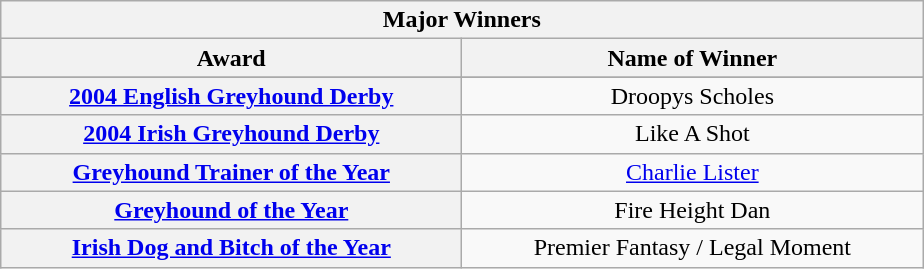<table class="wikitable">
<tr>
<th colspan="2">Major Winners</th>
</tr>
<tr>
<th width=300>Award</th>
<th width=300>Name of Winner</th>
</tr>
<tr>
</tr>
<tr align=center>
<th><a href='#'>2004 English Greyhound Derby</a></th>
<td>Droopys Scholes</td>
</tr>
<tr align=center>
<th><a href='#'>2004 Irish Greyhound Derby</a></th>
<td>Like A Shot</td>
</tr>
<tr align=center>
<th><a href='#'>Greyhound Trainer of the Year</a></th>
<td><a href='#'>Charlie Lister</a></td>
</tr>
<tr align=center>
<th><a href='#'>Greyhound of the Year</a></th>
<td>Fire Height Dan</td>
</tr>
<tr align=center>
<th><a href='#'>Irish Dog and Bitch of the Year</a></th>
<td>Premier Fantasy / Legal Moment</td>
</tr>
</table>
